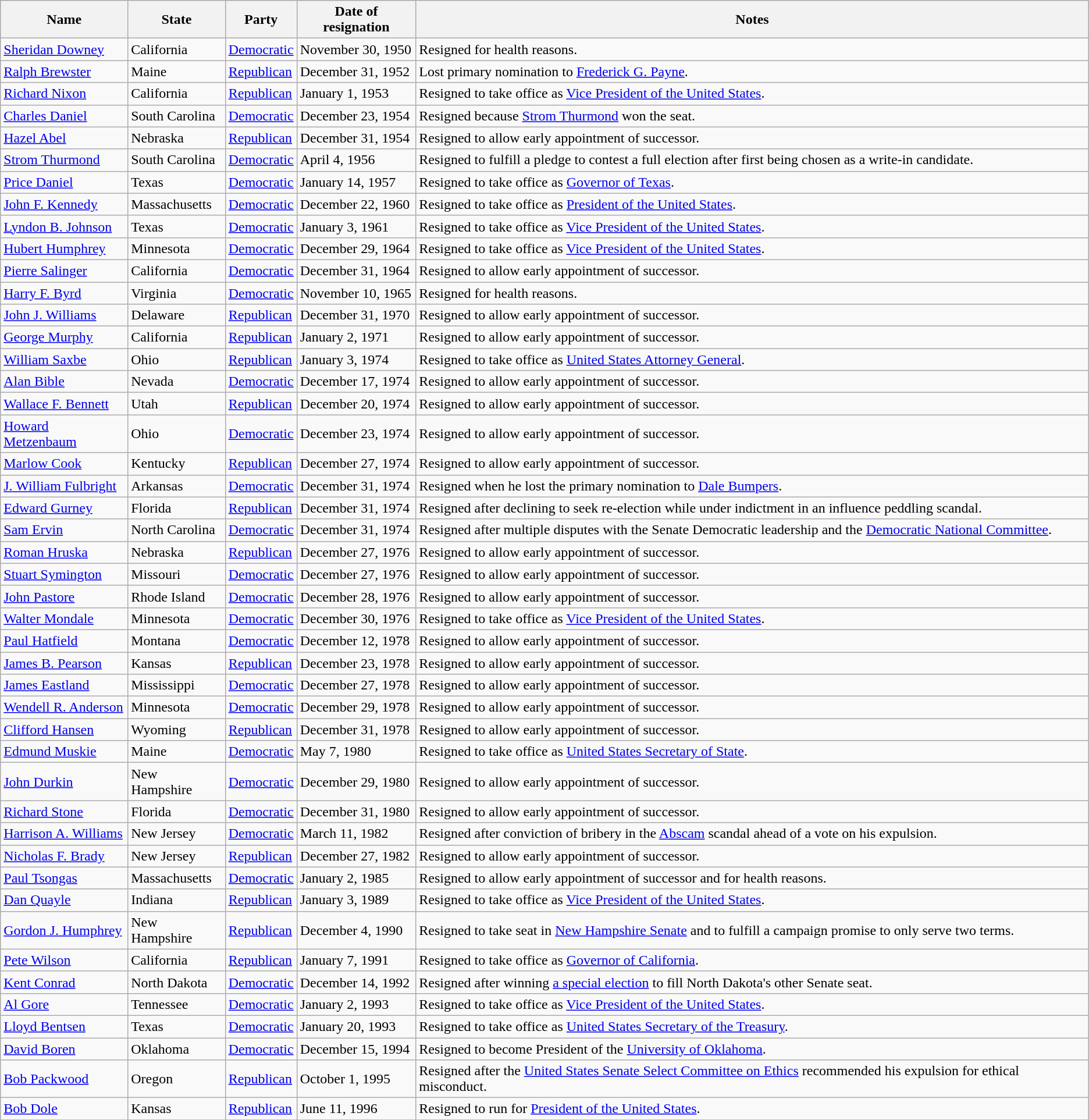<table class="wikitable">
<tr>
<th>Name</th>
<th>State</th>
<th>Party</th>
<th>Date of resignation</th>
<th>Notes</th>
</tr>
<tr>
<td><a href='#'>Sheridan Downey</a></td>
<td>California</td>
<td><a href='#'>Democratic</a></td>
<td>November 30, 1950</td>
<td>Resigned for health reasons.</td>
</tr>
<tr>
<td><a href='#'>Ralph Brewster</a></td>
<td>Maine</td>
<td><a href='#'>Republican</a></td>
<td>December 31, 1952</td>
<td>Lost primary nomination to <a href='#'>Frederick G. Payne</a>.</td>
</tr>
<tr>
<td><a href='#'>Richard Nixon</a></td>
<td>California</td>
<td><a href='#'>Republican</a></td>
<td>January 1, 1953</td>
<td>Resigned to take office as <a href='#'>Vice President of the United States</a>.</td>
</tr>
<tr>
<td><a href='#'>Charles Daniel</a></td>
<td>South Carolina</td>
<td><a href='#'>Democratic</a></td>
<td>December 23, 1954</td>
<td>Resigned because <a href='#'>Strom Thurmond</a> won the seat.</td>
</tr>
<tr>
<td><a href='#'>Hazel Abel</a></td>
<td>Nebraska</td>
<td><a href='#'>Republican</a></td>
<td>December 31, 1954</td>
<td>Resigned to allow early appointment of successor.</td>
</tr>
<tr>
<td><a href='#'>Strom Thurmond</a></td>
<td>South Carolina</td>
<td><a href='#'>Democratic</a></td>
<td>April 4, 1956</td>
<td>Resigned to fulfill a pledge to contest a full election after first being chosen as a write-in candidate.</td>
</tr>
<tr>
<td><a href='#'>Price Daniel</a></td>
<td>Texas</td>
<td><a href='#'>Democratic</a></td>
<td>January 14, 1957</td>
<td>Resigned to take office as <a href='#'>Governor of Texas</a>.</td>
</tr>
<tr>
<td><a href='#'>John F. Kennedy</a></td>
<td>Massachusetts</td>
<td><a href='#'>Democratic</a></td>
<td>December 22, 1960</td>
<td>Resigned to take office as <a href='#'>President of the United States</a>.</td>
</tr>
<tr>
<td><a href='#'>Lyndon B. Johnson</a></td>
<td>Texas</td>
<td><a href='#'>Democratic</a></td>
<td>January 3, 1961</td>
<td>Resigned to take office as <a href='#'>Vice President of the United States</a>.</td>
</tr>
<tr>
<td><a href='#'>Hubert Humphrey</a></td>
<td>Minnesota</td>
<td><a href='#'>Democratic</a></td>
<td>December 29, 1964</td>
<td>Resigned to take office as <a href='#'>Vice President of the United States</a>.</td>
</tr>
<tr>
<td><a href='#'>Pierre Salinger</a></td>
<td>California</td>
<td><a href='#'>Democratic</a></td>
<td>December 31, 1964</td>
<td>Resigned to allow early appointment of successor.</td>
</tr>
<tr>
<td><a href='#'>Harry F. Byrd</a></td>
<td>Virginia</td>
<td><a href='#'>Democratic</a></td>
<td>November 10, 1965</td>
<td>Resigned for health reasons.</td>
</tr>
<tr>
<td><a href='#'>John J. Williams</a></td>
<td>Delaware</td>
<td><a href='#'>Republican</a></td>
<td>December 31, 1970</td>
<td>Resigned to allow early appointment of successor.</td>
</tr>
<tr>
<td><a href='#'>George Murphy</a></td>
<td>California</td>
<td><a href='#'>Republican</a></td>
<td>January 2, 1971</td>
<td>Resigned to allow early appointment of successor.</td>
</tr>
<tr>
<td><a href='#'>William Saxbe</a></td>
<td>Ohio</td>
<td><a href='#'>Republican</a></td>
<td>January 3, 1974</td>
<td>Resigned to take office as <a href='#'>United States Attorney General</a>.</td>
</tr>
<tr>
<td><a href='#'>Alan Bible</a></td>
<td>Nevada</td>
<td><a href='#'>Democratic</a></td>
<td>December 17, 1974</td>
<td>Resigned to allow early appointment of successor.</td>
</tr>
<tr>
<td><a href='#'>Wallace F. Bennett</a></td>
<td>Utah</td>
<td><a href='#'>Republican</a></td>
<td>December 20, 1974</td>
<td>Resigned to allow early appointment of successor.</td>
</tr>
<tr>
<td><a href='#'>Howard Metzenbaum</a></td>
<td>Ohio</td>
<td><a href='#'>Democratic</a></td>
<td>December 23, 1974</td>
<td>Resigned to allow early appointment of successor.</td>
</tr>
<tr>
<td><a href='#'>Marlow Cook</a></td>
<td>Kentucky</td>
<td><a href='#'>Republican</a></td>
<td>December 27, 1974</td>
<td>Resigned to allow early appointment of successor.</td>
</tr>
<tr>
<td><a href='#'>J. William Fulbright</a></td>
<td>Arkansas</td>
<td><a href='#'>Democratic</a></td>
<td>December 31, 1974</td>
<td>Resigned when he lost the primary nomination to <a href='#'>Dale Bumpers</a>.</td>
</tr>
<tr>
<td><a href='#'>Edward Gurney</a></td>
<td>Florida</td>
<td><a href='#'>Republican</a></td>
<td>December 31, 1974</td>
<td>Resigned after declining to seek re-election while under indictment in an influence peddling scandal.</td>
</tr>
<tr>
<td><a href='#'>Sam Ervin</a></td>
<td>North Carolina</td>
<td><a href='#'>Democratic</a></td>
<td>December 31, 1974</td>
<td>Resigned after multiple disputes with the Senate Democratic leadership and the <a href='#'>Democratic National Committee</a>.</td>
</tr>
<tr>
<td><a href='#'>Roman Hruska</a></td>
<td>Nebraska</td>
<td><a href='#'>Republican</a></td>
<td>December 27, 1976</td>
<td>Resigned to allow early appointment of successor.</td>
</tr>
<tr>
<td><a href='#'>Stuart Symington</a></td>
<td>Missouri</td>
<td><a href='#'>Democratic</a></td>
<td>December 27, 1976</td>
<td>Resigned to allow early appointment of successor.</td>
</tr>
<tr>
<td><a href='#'>John Pastore</a></td>
<td>Rhode Island</td>
<td><a href='#'>Democratic</a></td>
<td>December 28, 1976</td>
<td>Resigned to allow early appointment of successor.</td>
</tr>
<tr>
<td><a href='#'>Walter Mondale</a></td>
<td>Minnesota</td>
<td><a href='#'>Democratic</a></td>
<td>December 30, 1976</td>
<td>Resigned to take office as <a href='#'>Vice President of the United States</a>.</td>
</tr>
<tr>
<td><a href='#'>Paul Hatfield</a></td>
<td>Montana</td>
<td><a href='#'>Democratic</a></td>
<td>December 12, 1978</td>
<td>Resigned to allow early appointment of successor.</td>
</tr>
<tr>
<td><a href='#'>James B. Pearson</a></td>
<td>Kansas</td>
<td><a href='#'>Republican</a></td>
<td>December 23, 1978</td>
<td>Resigned to allow early appointment of successor.</td>
</tr>
<tr>
<td><a href='#'>James Eastland</a></td>
<td>Mississippi</td>
<td><a href='#'>Democratic</a></td>
<td>December 27, 1978</td>
<td>Resigned to allow early appointment of successor.</td>
</tr>
<tr>
<td><a href='#'>Wendell R. Anderson</a></td>
<td>Minnesota</td>
<td><a href='#'>Democratic</a></td>
<td>December 29, 1978</td>
<td>Resigned to allow early appointment of successor.</td>
</tr>
<tr>
<td><a href='#'>Clifford Hansen</a></td>
<td>Wyoming</td>
<td><a href='#'>Republican</a></td>
<td>December 31, 1978</td>
<td>Resigned to allow early appointment of successor.</td>
</tr>
<tr>
<td><a href='#'>Edmund Muskie</a></td>
<td>Maine</td>
<td><a href='#'>Democratic</a></td>
<td>May 7, 1980</td>
<td>Resigned to take office as <a href='#'>United States Secretary of State</a>.</td>
</tr>
<tr>
<td><a href='#'>John Durkin</a></td>
<td>New Hampshire</td>
<td><a href='#'>Democratic</a></td>
<td>December 29, 1980</td>
<td>Resigned to allow early appointment of successor.</td>
</tr>
<tr>
<td><a href='#'>Richard Stone</a></td>
<td>Florida</td>
<td><a href='#'>Democratic</a></td>
<td>December 31, 1980</td>
<td>Resigned to allow early appointment of successor.</td>
</tr>
<tr>
<td><a href='#'>Harrison A. Williams</a></td>
<td>New Jersey</td>
<td><a href='#'>Democratic</a></td>
<td>March 11, 1982</td>
<td>Resigned after conviction of bribery in the <a href='#'>Abscam</a> scandal ahead of a vote on his expulsion.</td>
</tr>
<tr>
<td><a href='#'>Nicholas F. Brady</a></td>
<td>New Jersey</td>
<td><a href='#'>Republican</a></td>
<td>December 27, 1982</td>
<td>Resigned to allow early appointment of successor.</td>
</tr>
<tr>
<td><a href='#'>Paul Tsongas</a></td>
<td>Massachusetts</td>
<td><a href='#'>Democratic</a></td>
<td>January 2, 1985</td>
<td>Resigned to allow early appointment of successor and for health reasons.</td>
</tr>
<tr>
<td><a href='#'>Dan Quayle</a></td>
<td>Indiana</td>
<td><a href='#'>Republican</a></td>
<td>January 3, 1989</td>
<td>Resigned to take office as <a href='#'>Vice President of the United States</a>.</td>
</tr>
<tr>
<td><a href='#'>Gordon J. Humphrey</a></td>
<td>New Hampshire</td>
<td><a href='#'>Republican</a></td>
<td>December 4, 1990</td>
<td>Resigned to take seat in <a href='#'>New Hampshire Senate</a> and to fulfill a campaign promise to only serve two terms.</td>
</tr>
<tr>
<td><a href='#'>Pete Wilson</a></td>
<td>California</td>
<td><a href='#'>Republican</a></td>
<td>January 7, 1991</td>
<td>Resigned to take office as <a href='#'>Governor of California</a>.</td>
</tr>
<tr>
<td><a href='#'>Kent Conrad</a></td>
<td>North Dakota</td>
<td><a href='#'>Democratic</a></td>
<td>December 14, 1992</td>
<td>Resigned after winning <a href='#'>a special election</a> to fill North Dakota's other Senate seat.</td>
</tr>
<tr>
<td><a href='#'>Al Gore</a></td>
<td>Tennessee</td>
<td><a href='#'>Democratic</a></td>
<td>January 2, 1993</td>
<td>Resigned to take office as <a href='#'>Vice President of the United States</a>.</td>
</tr>
<tr>
<td><a href='#'>Lloyd Bentsen</a></td>
<td>Texas</td>
<td><a href='#'>Democratic</a></td>
<td>January 20, 1993</td>
<td>Resigned to take office as <a href='#'>United States Secretary of the Treasury</a>.</td>
</tr>
<tr>
<td><a href='#'>David Boren</a></td>
<td>Oklahoma</td>
<td><a href='#'>Democratic</a></td>
<td>December 15, 1994</td>
<td>Resigned to become President of the <a href='#'>University of Oklahoma</a>.</td>
</tr>
<tr>
<td><a href='#'>Bob Packwood</a></td>
<td>Oregon</td>
<td><a href='#'>Republican</a></td>
<td>October 1, 1995</td>
<td>Resigned after the <a href='#'>United States Senate Select Committee on Ethics</a> recommended his expulsion for ethical misconduct.</td>
</tr>
<tr>
<td><a href='#'>Bob Dole</a></td>
<td>Kansas</td>
<td><a href='#'>Republican</a></td>
<td>June 11, 1996</td>
<td>Resigned to run for <a href='#'>President of the United States</a>.</td>
</tr>
<tr>
</tr>
</table>
